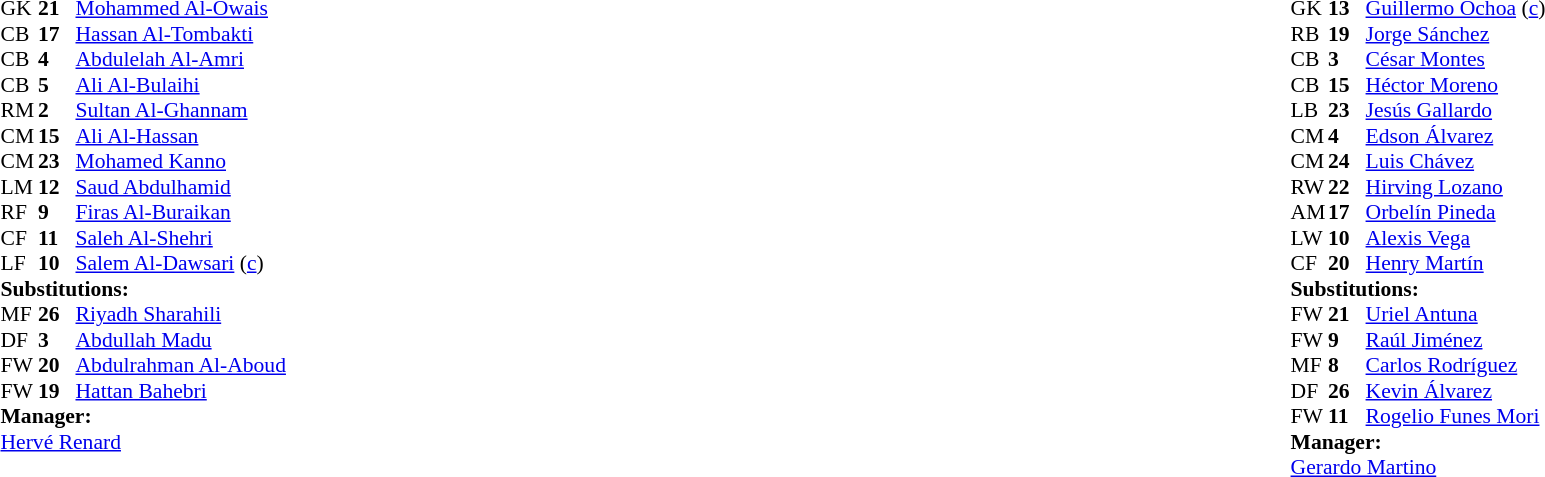<table width="100%">
<tr>
<td valign="top" width="40%"><br><table style="font-size:90%" cellspacing="0" cellpadding="0">
<tr>
<th width=25></th>
<th width=25></th>
</tr>
<tr>
<td>GK</td>
<td><strong>21</strong></td>
<td><a href='#'>Mohammed Al-Owais</a></td>
</tr>
<tr>
<td>CB</td>
<td><strong>17</strong></td>
<td><a href='#'>Hassan Al-Tombakti</a></td>
<td></td>
</tr>
<tr>
<td>CB</td>
<td><strong>4</strong></td>
<td><a href='#'>Abdulelah Al-Amri</a></td>
<td></td>
</tr>
<tr>
<td>CB</td>
<td><strong>5</strong></td>
<td><a href='#'>Ali Al-Bulaihi</a></td>
<td></td>
<td></td>
</tr>
<tr>
<td>RM</td>
<td><strong>2</strong></td>
<td><a href='#'>Sultan Al-Ghannam</a></td>
<td></td>
<td></td>
</tr>
<tr>
<td>CM</td>
<td><strong>15</strong></td>
<td><a href='#'>Ali Al-Hassan</a></td>
<td></td>
<td></td>
</tr>
<tr>
<td>CM</td>
<td><strong>23</strong></td>
<td><a href='#'>Mohamed Kanno</a></td>
</tr>
<tr>
<td>LM</td>
<td><strong>12</strong></td>
<td><a href='#'>Saud Abdulhamid</a></td>
</tr>
<tr>
<td>RF</td>
<td><strong>9</strong></td>
<td><a href='#'>Firas Al-Buraikan</a></td>
</tr>
<tr>
<td>CF</td>
<td><strong>11</strong></td>
<td><a href='#'>Saleh Al-Shehri</a></td>
<td></td>
<td></td>
</tr>
<tr>
<td>LF</td>
<td><strong>10</strong></td>
<td><a href='#'>Salem Al-Dawsari</a> (<a href='#'>c</a>)</td>
</tr>
<tr>
<td colspan=3><strong>Substitutions:</strong></td>
</tr>
<tr>
<td>MF</td>
<td><strong>26</strong></td>
<td><a href='#'>Riyadh Sharahili</a></td>
<td></td>
<td></td>
</tr>
<tr>
<td>DF</td>
<td><strong>3</strong></td>
<td><a href='#'>Abdullah Madu</a></td>
<td></td>
<td></td>
</tr>
<tr>
<td>FW</td>
<td><strong>20</strong></td>
<td><a href='#'>Abdulrahman Al-Aboud</a></td>
<td></td>
<td></td>
</tr>
<tr>
<td>FW</td>
<td><strong>19</strong></td>
<td><a href='#'>Hattan Bahebri</a></td>
<td></td>
<td></td>
</tr>
<tr>
<td colspan=3><strong>Manager:</strong></td>
</tr>
<tr>
<td colspan=3> <a href='#'>Hervé Renard</a></td>
</tr>
</table>
</td>
<td valign="top"></td>
<td valign="top" width="50%"><br><table style="font-size:90%; margin:auto" cellspacing="0" cellpadding="0">
<tr>
<th width=25></th>
<th width=25></th>
</tr>
<tr>
<td>GK</td>
<td><strong>13</strong></td>
<td><a href='#'>Guillermo Ochoa</a> (<a href='#'>c</a>)</td>
</tr>
<tr>
<td>RB</td>
<td><strong>19</strong></td>
<td><a href='#'>Jorge Sánchez</a></td>
<td></td>
<td></td>
</tr>
<tr>
<td>CB</td>
<td><strong>3</strong></td>
<td><a href='#'>César Montes</a></td>
</tr>
<tr>
<td>CB</td>
<td><strong>15</strong></td>
<td><a href='#'>Héctor Moreno</a></td>
</tr>
<tr>
<td>LB</td>
<td><strong>23</strong></td>
<td><a href='#'>Jesús Gallardo</a></td>
</tr>
<tr>
<td>CM</td>
<td><strong>4</strong></td>
<td><a href='#'>Edson Álvarez</a></td>
<td></td>
<td></td>
</tr>
<tr>
<td>CM</td>
<td><strong>24</strong></td>
<td><a href='#'>Luis Chávez</a></td>
</tr>
<tr>
<td>RW</td>
<td><strong>22</strong></td>
<td><a href='#'>Hirving Lozano</a></td>
</tr>
<tr>
<td>AM</td>
<td><strong>17</strong></td>
<td><a href='#'>Orbelín Pineda</a></td>
<td></td>
<td></td>
</tr>
<tr>
<td>LW</td>
<td><strong>10</strong></td>
<td><a href='#'>Alexis Vega</a></td>
<td></td>
<td></td>
</tr>
<tr>
<td>CF</td>
<td><strong>20</strong></td>
<td><a href='#'>Henry Martín</a></td>
<td></td>
<td></td>
</tr>
<tr>
<td colspan=3><strong>Substitutions:</strong></td>
</tr>
<tr>
<td>FW</td>
<td><strong>21</strong></td>
<td><a href='#'>Uriel Antuna</a></td>
<td></td>
<td></td>
</tr>
<tr>
<td>FW</td>
<td><strong>9</strong></td>
<td><a href='#'>Raúl Jiménez</a></td>
<td></td>
<td></td>
</tr>
<tr>
<td>MF</td>
<td><strong>8</strong></td>
<td><a href='#'>Carlos Rodríguez</a></td>
<td></td>
<td></td>
</tr>
<tr>
<td>DF</td>
<td><strong>26</strong></td>
<td><a href='#'>Kevin Álvarez</a></td>
<td></td>
<td></td>
</tr>
<tr>
<td>FW</td>
<td><strong>11</strong></td>
<td><a href='#'>Rogelio Funes Mori</a></td>
<td></td>
<td></td>
</tr>
<tr>
<td colspan=3><strong>Manager:</strong></td>
</tr>
<tr>
<td colspan=3> <a href='#'>Gerardo Martino</a></td>
</tr>
</table>
</td>
</tr>
</table>
